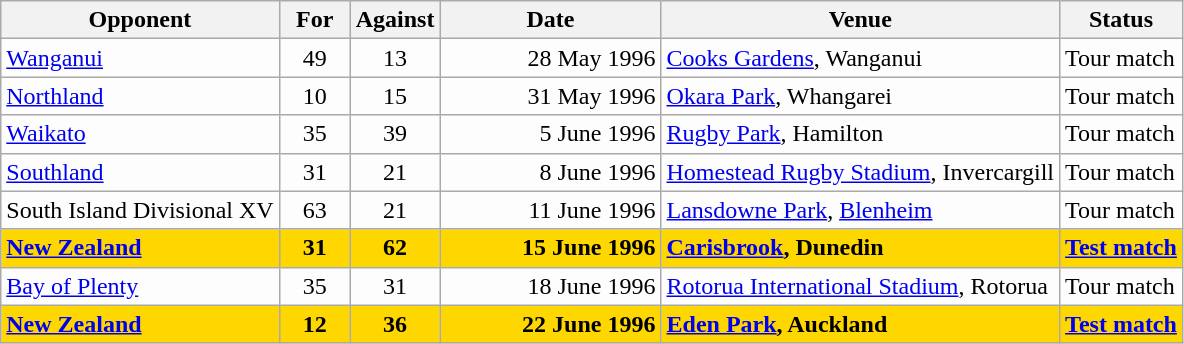<table class=wikitable>
<tr>
<th>Opponent</th>
<th>For</th>
<th>Against</th>
<th>Date</th>
<th>Venue</th>
<th>Status</th>
</tr>
<tr style="background:#fdfdfd;">
<td><a href='#'>Wanganui</a></td>
<td style="text-align:center; width:40px;">49</td>
<td style="text-align:center; width:40px;">13</td>
<td style="width:140px; text-align:right;">28 May 1996</td>
<td><a href='#'>Cooks Gardens</a>, Wanganui</td>
<td>Tour match</td>
</tr>
<tr style="background:#fdfdfd;">
<td><a href='#'>Northland</a></td>
<td style="text-align:center; width:40px;">10</td>
<td style="text-align:center; width:40px;">15</td>
<td style="width:140px; text-align:right;">31 May 1996</td>
<td><a href='#'>Okara Park</a>, Whangarei</td>
<td>Tour match</td>
</tr>
<tr style="background:#fdfdfd;">
<td><a href='#'>Waikato</a></td>
<td style="text-align:center; width:40px;">35</td>
<td style="text-align:center; width:40px;">39</td>
<td style="width:140px; text-align:right;">5 June 1996</td>
<td><a href='#'>Rugby Park</a>, Hamilton</td>
<td>Tour match</td>
</tr>
<tr style="background:#fdfdfd;">
<td><a href='#'>Southland</a></td>
<td style="text-align:center; width:40px;">31</td>
<td style="text-align:center; width:40px;">21</td>
<td style="width:140px; text-align:right;">8 June 1996</td>
<td><a href='#'>Homestead Rugby Stadium</a>, Invercargill</td>
<td>Tour match</td>
</tr>
<tr style="background:#fdfdfd;">
<td>South Island Divisional XV</td>
<td style="text-align:center; width:40px;">63</td>
<td style="text-align:center; width:40px;">21</td>
<td style="width:140px; text-align:right;">11 June 1996</td>
<td><a href='#'>Lansdowne Park</a>, <a href='#'>Blenheim</a></td>
<td>Tour match</td>
</tr>
<tr style="background:gold;">
<td><strong><a href='#'>New Zealand</a></strong></td>
<td style="text-align:center; width:40px;"><strong>31</strong></td>
<td style="text-align:center; width:40px;"><strong>62</strong></td>
<td style="width:140px; text-align:right;"><strong>15 June 1996</strong></td>
<td><strong><a href='#'>Carisbrook</a>, Dunedin</strong></td>
<td><strong><a href='#'>Test match</a></strong></td>
</tr>
<tr style="background:#fdfdfd;">
<td><a href='#'>Bay of Plenty</a></td>
<td style="text-align:center; width:40px;">35</td>
<td style="text-align:center; width:40px;">31</td>
<td style="width:140px; text-align:right;">18 June 1996</td>
<td><a href='#'>Rotorua International Stadium</a>, Rotorua</td>
<td>Tour match</td>
</tr>
<tr style="background:gold;">
<td><strong><a href='#'>New Zealand</a></strong></td>
<td style="text-align:center; width:40px;"><strong>12</strong></td>
<td style="text-align:center; width:40px;"><strong>36</strong></td>
<td style="width:140px; text-align:right;"><strong>22 June 1996</strong></td>
<td><strong><a href='#'>Eden Park</a>, Auckland</strong></td>
<td><strong><a href='#'>Test match</a></strong></td>
</tr>
</table>
